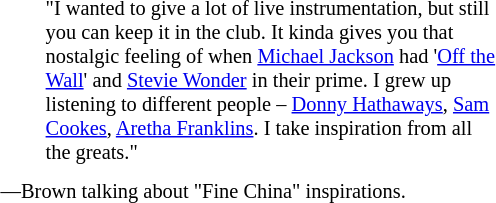<table width="27%" cellpadding="5" align="right" style="font-size:85%;border-collapse:collapse; background-color:transparent; border-style:none;">
<tr>
<td width="20" valign=top></td>
<td align="left">"I wanted to give a lot of live instrumentation, but still you can keep it in the club. It kinda gives you that nostalgic feeling of when <a href='#'>Michael Jackson</a> had '<a href='#'>Off the Wall</a>' and <a href='#'>Stevie Wonder</a> in their prime. I grew up listening to different people – <a href='#'>Donny Hathaways</a>, <a href='#'>Sam Cookes</a>, <a href='#'>Aretha Franklins</a>. I take inspiration from all the greats."</td>
</tr>
<tr>
<td colspan="3"><div>—Brown talking about "Fine China" inspirations.</div></td>
</tr>
</table>
